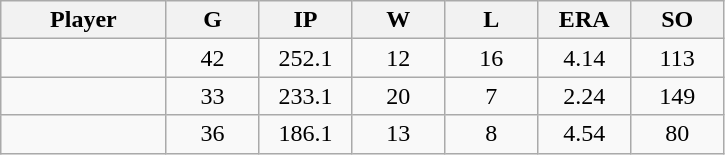<table class="wikitable sortable">
<tr>
<th bgcolor="#DDDDFF" width="16%">Player</th>
<th bgcolor="#DDDDFF" width="9%">G</th>
<th bgcolor="#DDDDFF" width="9%">IP</th>
<th bgcolor="#DDDDFF" width="9%">W</th>
<th bgcolor="#DDDDFF" width="9%">L</th>
<th bgcolor="#DDDDFF" width="9%">ERA</th>
<th bgcolor="#DDDDFF" width="9%">SO</th>
</tr>
<tr align="center">
<td></td>
<td>42</td>
<td>252.1</td>
<td>12</td>
<td>16</td>
<td>4.14</td>
<td>113</td>
</tr>
<tr align="center">
<td></td>
<td>33</td>
<td>233.1</td>
<td>20</td>
<td>7</td>
<td>2.24</td>
<td>149</td>
</tr>
<tr align="center">
<td></td>
<td>36</td>
<td>186.1</td>
<td>13</td>
<td>8</td>
<td>4.54</td>
<td>80</td>
</tr>
</table>
